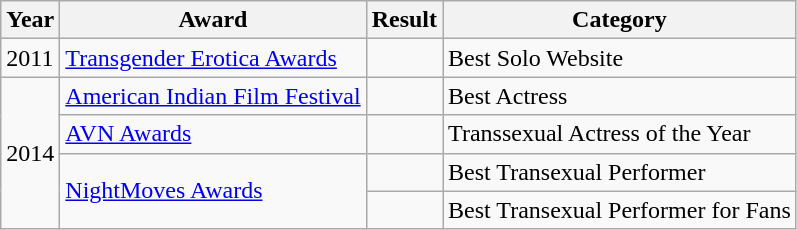<table class="wikitable">
<tr>
<th>Year</th>
<th>Award</th>
<th>Result</th>
<th>Category</th>
</tr>
<tr>
<td>2011</td>
<td><a href='#'>Transgender Erotica Awards</a></td>
<td></td>
<td>Best Solo Website</td>
</tr>
<tr>
<td rowspan = "4">2014</td>
<td><a href='#'>American Indian Film Festival</a></td>
<td></td>
<td>Best Actress</td>
</tr>
<tr>
<td><a href='#'>AVN Awards</a></td>
<td></td>
<td>Transsexual Actress of the Year</td>
</tr>
<tr>
<td rowspan = "2"><a href='#'>NightMoves Awards</a></td>
<td></td>
<td>Best Transexual Performer</td>
</tr>
<tr>
<td></td>
<td>Best Transexual Performer for Fans</td>
</tr>
</table>
